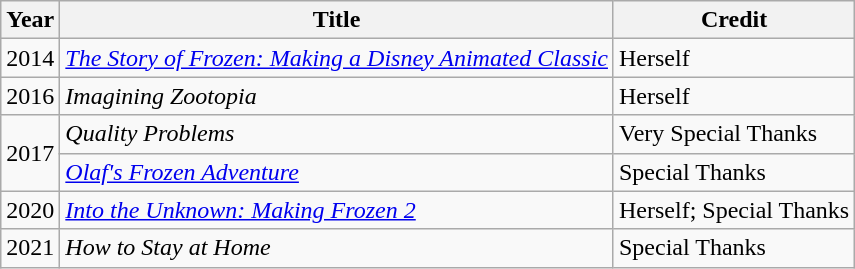<table class="wikitable">
<tr>
<th>Year</th>
<th>Title</th>
<th>Credit</th>
</tr>
<tr>
<td>2014</td>
<td><em><a href='#'>The Story of Frozen: Making a Disney Animated Classic</a></em></td>
<td>Herself</td>
</tr>
<tr>
<td>2016</td>
<td><em>Imagining Zootopia</em></td>
<td>Herself</td>
</tr>
<tr>
<td rowspan=2>2017</td>
<td><em>Quality Problems</em></td>
<td>Very Special Thanks</td>
</tr>
<tr>
<td><em><a href='#'>Olaf's Frozen Adventure</a></em></td>
<td>Special Thanks</td>
</tr>
<tr>
<td>2020</td>
<td><em><a href='#'>Into the Unknown: Making Frozen 2</a></em></td>
<td>Herself; Special Thanks</td>
</tr>
<tr>
<td>2021</td>
<td><em>How to Stay at Home</em></td>
<td>Special Thanks</td>
</tr>
</table>
